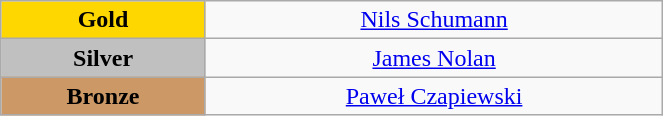<table class="wikitable" style="text-align:center; " width="35%">
<tr>
<td bgcolor="gold"><strong>Gold</strong></td>
<td><a href='#'>Nils Schumann</a><br>  <small><em></em></small></td>
</tr>
<tr>
<td bgcolor="silver"><strong>Silver</strong></td>
<td><a href='#'>James Nolan</a><br>  <small><em></em></small></td>
</tr>
<tr>
<td bgcolor="CC9966"><strong>Bronze</strong></td>
<td><a href='#'>Paweł Czapiewski</a><br>  <small><em></em></small></td>
</tr>
</table>
